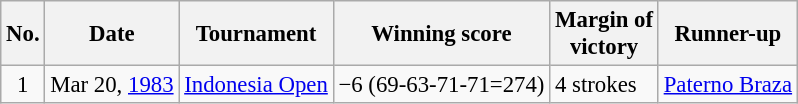<table class="wikitable" style="font-size:95%;">
<tr>
<th>No.</th>
<th>Date</th>
<th>Tournament</th>
<th>Winning score</th>
<th>Margin of<br>victory</th>
<th>Runner-up</th>
</tr>
<tr>
<td align=center>1</td>
<td align=right>Mar 20, <a href='#'>1983</a></td>
<td><a href='#'>Indonesia Open</a></td>
<td>−6 (69-63-71-71=274)</td>
<td>4 strokes</td>
<td> <a href='#'>Paterno Braza</a></td>
</tr>
</table>
